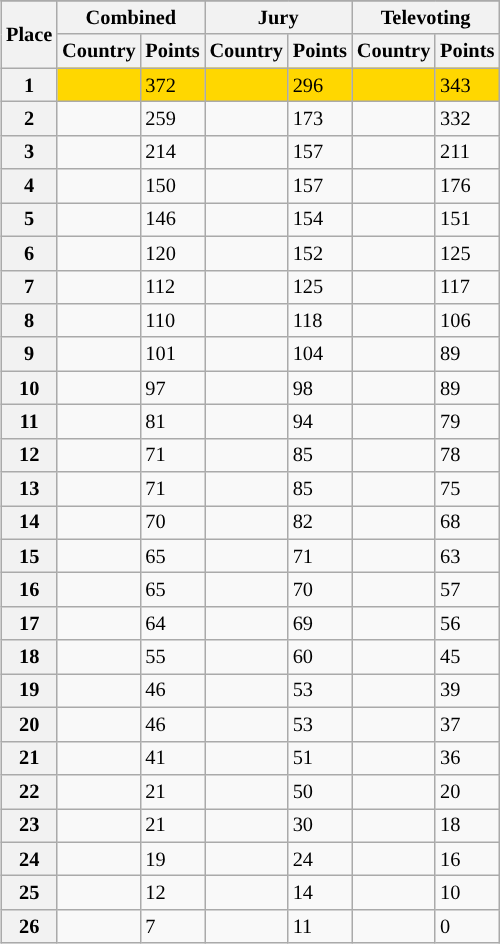<table class="wikitable collapsible plainrowheaders" style="float:right; margin:10px; font-size:85%;">
<tr>
</tr>
<tr>
<th scope="col" rowspan="2">Place</th>
<th scope="col" colspan="2">Combined</th>
<th scope="col" colspan="2">Jury</th>
<th scope="col" colspan="2">Televoting</th>
</tr>
<tr>
<th scope="col">Country</th>
<th scope="col">Points</th>
<th scope="col">Country</th>
<th scope="col">Points</th>
<th scope="col">Country</th>
<th scope="col">Points</th>
</tr>
<tr>
<th scope="row" style="text-align:center">1</th>
<td bgcolor="gold"></td>
<td bgcolor="gold">372</td>
<td bgcolor="gold"></td>
<td bgcolor="gold">296</td>
<td bgcolor="gold"></td>
<td bgcolor="gold">343</td>
</tr>
<tr>
<th scope="row" style="text-align:center">2</th>
<td></td>
<td>259</td>
<td></td>
<td>173</td>
<td></td>
<td>332</td>
</tr>
<tr>
<th scope="row" style="text-align:center">3</th>
<td></td>
<td>214</td>
<td></td>
<td>157</td>
<td></td>
<td>211</td>
</tr>
<tr>
<th scope="row" style="text-align:center">4</th>
<td></td>
<td>150</td>
<td></td>
<td>157</td>
<td></td>
<td>176</td>
</tr>
<tr>
<th scope="row" style="text-align:center">5</th>
<td></td>
<td>146</td>
<td></td>
<td>154</td>
<td></td>
<td>151</td>
</tr>
<tr>
<th scope="row" style="text-align:center">6</th>
<td></td>
<td>120</td>
<td></td>
<td>152</td>
<td></td>
<td>125</td>
</tr>
<tr>
<th scope="row" style="text-align:center">7</th>
<td></td>
<td>112</td>
<td></td>
<td>125</td>
<td></td>
<td>117</td>
</tr>
<tr>
<th scope="row" style="text-align:center">8</th>
<td></td>
<td>110</td>
<td></td>
<td>118</td>
<td></td>
<td>106</td>
</tr>
<tr>
<th scope="row" style="text-align:center">9</th>
<td></td>
<td>101</td>
<td></td>
<td>104</td>
<td></td>
<td>89</td>
</tr>
<tr>
<th scope="row" style="text-align:center">10</th>
<td></td>
<td>97</td>
<td></td>
<td>98</td>
<td></td>
<td>89</td>
</tr>
<tr>
<th scope="row" style="text-align:center">11</th>
<td></td>
<td>81</td>
<td></td>
<td>94</td>
<td></td>
<td>79</td>
</tr>
<tr>
<th scope="row" style="text-align:center">12</th>
<td></td>
<td>71</td>
<td></td>
<td>85</td>
<td></td>
<td>78</td>
</tr>
<tr>
<th scope="row" style="text-align:center">13</th>
<td></td>
<td>71</td>
<td></td>
<td>85</td>
<td></td>
<td>75</td>
</tr>
<tr>
<th scope="row" style="text-align:center">14</th>
<td></td>
<td>70</td>
<td></td>
<td>82</td>
<td></td>
<td>68</td>
</tr>
<tr>
<th scope="row" style="text-align:center">15</th>
<td></td>
<td>65</td>
<td></td>
<td>71</td>
<td></td>
<td>63</td>
</tr>
<tr>
<th scope="row" style="text-align:center">16</th>
<td></td>
<td>65</td>
<td></td>
<td>70</td>
<td></td>
<td>57</td>
</tr>
<tr>
<th scope="row" style="text-align:center">17</th>
<td></td>
<td>64</td>
<td></td>
<td>69</td>
<td></td>
<td>56</td>
</tr>
<tr>
<th scope="row" style="text-align:center">18</th>
<td></td>
<td>55</td>
<td></td>
<td>60</td>
<td></td>
<td>45</td>
</tr>
<tr>
<th scope="row" style="text-align:center">19</th>
<td></td>
<td>46</td>
<td></td>
<td>53</td>
<td></td>
<td>39</td>
</tr>
<tr>
<th scope="row" style="text-align:center">20</th>
<td></td>
<td>46</td>
<td></td>
<td>53</td>
<td></td>
<td>37</td>
</tr>
<tr>
<th scope="row" style="text-align:center">21</th>
<td></td>
<td>41</td>
<td></td>
<td>51</td>
<td></td>
<td>36</td>
</tr>
<tr>
<th scope="row" style="text-align:center">22</th>
<td></td>
<td>21</td>
<td></td>
<td>50</td>
<td></td>
<td>20</td>
</tr>
<tr>
<th scope="row" style="text-align:center">23</th>
<td></td>
<td>21</td>
<td></td>
<td>30</td>
<td></td>
<td>18</td>
</tr>
<tr>
<th scope="row" style="text-align:center">24</th>
<td></td>
<td>19</td>
<td></td>
<td>24</td>
<td></td>
<td>16</td>
</tr>
<tr>
<th scope="row" style="text-align:center">25</th>
<td></td>
<td>12</td>
<td></td>
<td>14</td>
<td></td>
<td>10</td>
</tr>
<tr>
<th scope="row" style="text-align:center">26</th>
<td></td>
<td>7</td>
<td></td>
<td>11</td>
<td></td>
<td>0</td>
</tr>
</table>
